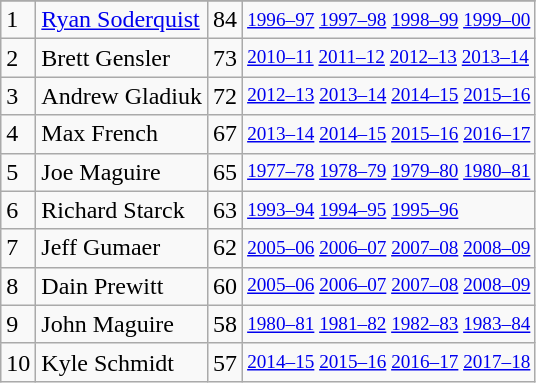<table class="wikitable">
<tr>
</tr>
<tr>
<td>1</td>
<td><a href='#'>Ryan Soderquist</a></td>
<td>84</td>
<td style="font-size:80%;"><a href='#'>1996–97</a> <a href='#'>1997–98</a> <a href='#'>1998–99</a> <a href='#'>1999–00</a></td>
</tr>
<tr>
<td>2</td>
<td>Brett Gensler</td>
<td>73</td>
<td style="font-size:80%;"><a href='#'>2010–11</a> <a href='#'>2011–12</a> <a href='#'>2012–13</a> <a href='#'>2013–14</a></td>
</tr>
<tr>
<td>3</td>
<td>Andrew Gladiuk</td>
<td>72</td>
<td style="font-size:80%;"><a href='#'>2012–13</a> <a href='#'>2013–14</a> <a href='#'>2014–15</a> <a href='#'>2015–16</a></td>
</tr>
<tr>
<td>4</td>
<td>Max French</td>
<td>67</td>
<td style="font-size:80%;"><a href='#'>2013–14</a> <a href='#'>2014–15</a> <a href='#'>2015–16</a> <a href='#'>2016–17</a></td>
</tr>
<tr>
<td>5</td>
<td>Joe Maguire</td>
<td>65</td>
<td style="font-size:80%;"><a href='#'>1977–78</a> <a href='#'>1978–79</a> <a href='#'>1979–80</a> <a href='#'>1980–81</a></td>
</tr>
<tr>
<td>6</td>
<td>Richard Starck</td>
<td>63</td>
<td style="font-size:80%;"><a href='#'>1993–94</a> <a href='#'>1994–95</a> <a href='#'>1995–96</a></td>
</tr>
<tr>
<td>7</td>
<td>Jeff Gumaer</td>
<td>62</td>
<td style="font-size:80%;"><a href='#'>2005–06</a> <a href='#'>2006–07</a> <a href='#'>2007–08</a> <a href='#'>2008–09</a></td>
</tr>
<tr>
<td>8</td>
<td>Dain Prewitt</td>
<td>60</td>
<td style="font-size:80%;"><a href='#'>2005–06</a> <a href='#'>2006–07</a> <a href='#'>2007–08</a> <a href='#'>2008–09</a></td>
</tr>
<tr>
<td>9</td>
<td>John Maguire</td>
<td>58</td>
<td style="font-size:80%;"><a href='#'>1980–81</a> <a href='#'>1981–82</a> <a href='#'>1982–83</a> <a href='#'>1983–84</a></td>
</tr>
<tr>
<td>10</td>
<td>Kyle Schmidt</td>
<td>57</td>
<td style="font-size:80%;"><a href='#'>2014–15</a> <a href='#'>2015–16</a> <a href='#'>2016–17</a> <a href='#'>2017–18</a></td>
</tr>
</table>
